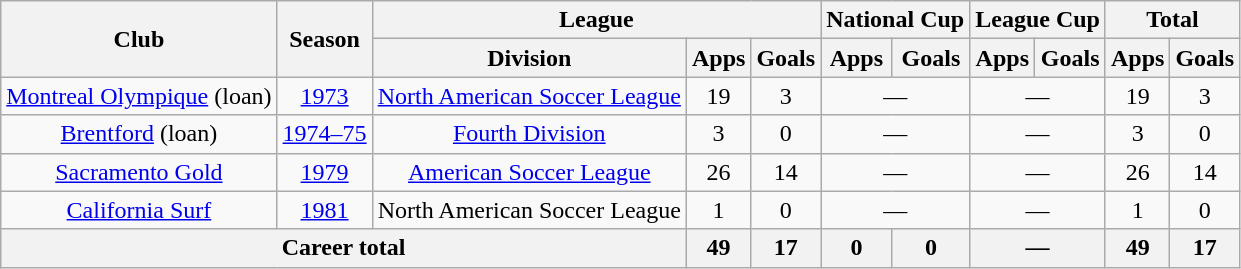<table class="wikitable" style="text-align: center;">
<tr>
<th rowspan="2">Club</th>
<th rowspan="2">Season</th>
<th colspan="3">League</th>
<th colspan="2">National Cup</th>
<th colspan="2">League Cup</th>
<th colspan="2">Total</th>
</tr>
<tr>
<th>Division</th>
<th>Apps</th>
<th>Goals</th>
<th>Apps</th>
<th>Goals</th>
<th>Apps</th>
<th>Goals</th>
<th>Apps</th>
<th>Goals</th>
</tr>
<tr>
<td><a href='#'>Montreal Olympique</a> (loan)</td>
<td><a href='#'>1973</a></td>
<td><a href='#'>North American Soccer League</a></td>
<td>19</td>
<td>3</td>
<td colspan="2">—</td>
<td colspan="2">—</td>
<td>19</td>
<td>3</td>
</tr>
<tr>
<td><a href='#'>Brentford</a> (loan)</td>
<td><a href='#'>1974–75</a></td>
<td><a href='#'>Fourth Division</a></td>
<td>3</td>
<td>0</td>
<td colspan="2">—</td>
<td colspan="2">—</td>
<td>3</td>
<td>0</td>
</tr>
<tr>
<td><a href='#'>Sacramento Gold</a></td>
<td><a href='#'>1979</a></td>
<td><a href='#'>American Soccer League</a></td>
<td>26</td>
<td>14</td>
<td colspan="2">—</td>
<td colspan="2">—</td>
<td>26</td>
<td>14</td>
</tr>
<tr>
<td><a href='#'>California Surf</a></td>
<td><a href='#'>1981</a></td>
<td>North American Soccer League</td>
<td>1</td>
<td>0</td>
<td colspan="2">—</td>
<td colspan="2">—</td>
<td>1</td>
<td>0</td>
</tr>
<tr>
<th colspan="3">Career total</th>
<th>49</th>
<th>17</th>
<th>0</th>
<th>0</th>
<th colspan="2">—</th>
<th>49</th>
<th>17</th>
</tr>
</table>
